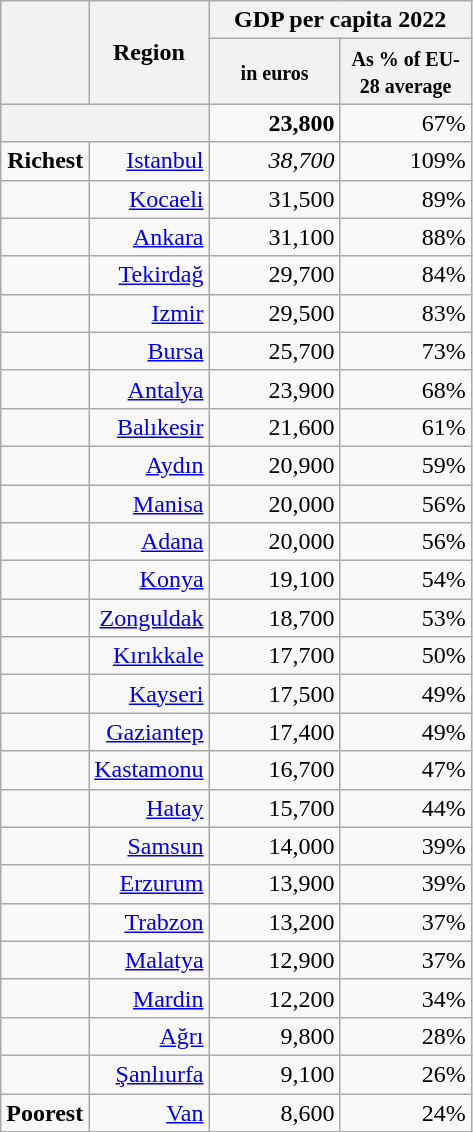<table class="wikitable">
<tr>
<th rowspan=2></th>
<th rowspan=2>Region</th>
<th colspan=2>GDP per capita 2022</th>
</tr>
<tr style="background:#efefef;">
<th style="width:5em;"><small>in euros</small></th>
<th style="width:5em;"><small>As % of EU-28 average</small></th>
</tr>
<tr style="text-align:right;">
<th style="text-align:left;" colspan="2"></th>
<td><strong>23,800</strong></td>
<td>67%</td>
</tr>
<tr style="text-align:right;">
<td><strong>Richest</strong></td>
<td><a href='#'>Istanbul</a></td>
<td><em>38,700</em></td>
<td>109%<em></td>
</tr>
<tr style="text-align:right;">
<td></td>
<td><a href='#'>Kocaeli</a></td>
<td></em>31,500<em></td>
<td></em>89%<em></td>
</tr>
<tr style="text-align:right;">
<td></td>
<td><a href='#'>Ankara</a></td>
<td></em>31,100<em></td>
<td></em>88%<em></td>
</tr>
<tr style="text-align:right;">
<td></td>
<td><a href='#'>Tekirdağ</a></td>
<td></em>29,700<em></td>
<td></em>84%<em></td>
</tr>
<tr style="text-align:right;">
<td></td>
<td><a href='#'>Izmir</a></td>
<td></em>29,500<em></td>
<td></em>83%<em></td>
</tr>
<tr style="text-align:right;">
<td></td>
<td><a href='#'>Bursa</a></td>
<td></em>25,700<em></td>
<td></em>73%<em></td>
</tr>
<tr style="text-align:right;">
<td></td>
<td><a href='#'>Antalya</a></td>
<td></em>23,900<em></td>
<td></em>68%<em></td>
</tr>
<tr style="text-align:right;">
<td></td>
<td><a href='#'>Balıkesir</a></td>
<td></em>21,600<em></td>
<td></em>61%<em></td>
</tr>
<tr style="text-align:right;">
<td></td>
<td><a href='#'>Aydın</a></td>
<td></em>20,900<em></td>
<td></em>59%<em></td>
</tr>
<tr style="text-align:right;">
<td></td>
<td><a href='#'>Manisa</a></td>
<td></em>20,000<em></td>
<td></em>56%<em></td>
</tr>
<tr style="text-align:right;">
<td></td>
<td><a href='#'>Adana</a></td>
<td></em>20,000<em></td>
<td></em>56%<em></td>
</tr>
<tr style="text-align:right;">
<td></td>
<td><a href='#'>Konya</a></td>
<td></em>19,100<em></td>
<td></em>54%<em></td>
</tr>
<tr style="text-align:right;">
<td></td>
<td><a href='#'>Zonguldak</a></td>
<td></em>18,700<em></td>
<td></em>53%<em></td>
</tr>
<tr style="text-align:right;">
<td></td>
<td><a href='#'>Kırıkkale</a></td>
<td></em>17,700<em></td>
<td></em>50%<em></td>
</tr>
<tr style="text-align:right;">
<td></td>
<td><a href='#'>Kayseri</a></td>
<td></em>17,500<em></td>
<td></em>49%<em></td>
</tr>
<tr style="text-align:right;">
<td></td>
<td><a href='#'>Gaziantep</a></td>
<td></em>17,400<em></td>
<td></em>49%<em></td>
</tr>
<tr style="text-align:right;">
<td></td>
<td><a href='#'>Kastamonu</a></td>
<td></em>16,700<em></td>
<td></em>47%<em></td>
</tr>
<tr style="text-align:right;">
<td></td>
<td><a href='#'>Hatay</a></td>
<td></em>15,700<em></td>
<td></em>44%<em></td>
</tr>
<tr style="text-align:right;">
<td></td>
<td><a href='#'>Samsun</a></td>
<td></em>14,000<em></td>
<td></em>39%<em></td>
</tr>
<tr style="text-align:right;">
<td></td>
<td><a href='#'>Erzurum</a></td>
<td></em>13,900<em></td>
<td></em>39%<em></td>
</tr>
<tr style="text-align:right;">
<td></td>
<td><a href='#'>Trabzon</a></td>
<td></em>13,200<em></td>
<td></em>37%<em></td>
</tr>
<tr style="text-align:right;">
<td></td>
<td><a href='#'>Malatya</a></td>
<td></em>12,900<em></td>
<td></em>37%<em></td>
</tr>
<tr style="text-align:right;">
<td></td>
<td><a href='#'>Mardin</a></td>
<td></em>12,200<em></td>
<td></em>34%<em></td>
</tr>
<tr style="text-align:right;">
<td></td>
<td><a href='#'>Ağrı</a></td>
<td></em>9,800<em></td>
<td></em>28%<em></td>
</tr>
<tr style="text-align:right;">
<td></td>
<td><a href='#'>Şanlıurfa</a></td>
<td></em>9,100<em></td>
<td></em>26%<em></td>
</tr>
<tr style="text-align:right;">
<td><strong>Poorest</strong></td>
<td><a href='#'>Van</a></td>
<td></em>8,600<em></td>
<td></em>24%<em></td>
</tr>
</table>
